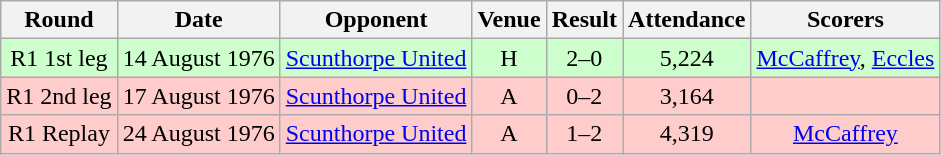<table class="wikitable" style="font-size:100%; text-align:center">
<tr>
<th>Round</th>
<th>Date</th>
<th>Opponent</th>
<th>Venue</th>
<th>Result</th>
<th>Attendance</th>
<th>Scorers</th>
</tr>
<tr style="background-color: #CCFFCC;">
<td>R1 1st leg</td>
<td>14 August 1976</td>
<td><a href='#'>Scunthorpe United</a></td>
<td>H</td>
<td>2–0</td>
<td>5,224</td>
<td><a href='#'>McCaffrey</a>, <a href='#'>Eccles</a></td>
</tr>
<tr style="background-color: #FFCCCC;">
<td>R1 2nd leg</td>
<td>17 August 1976</td>
<td><a href='#'>Scunthorpe United</a></td>
<td>A</td>
<td>0–2</td>
<td>3,164</td>
<td></td>
</tr>
<tr style="background-color: #FFCCCC;">
<td>R1 Replay</td>
<td>24 August 1976</td>
<td><a href='#'>Scunthorpe United</a></td>
<td>A</td>
<td>1–2</td>
<td>4,319</td>
<td><a href='#'>McCaffrey</a></td>
</tr>
</table>
